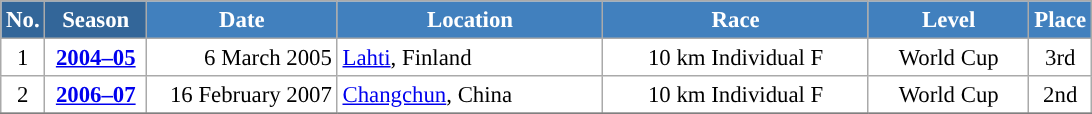<table class="wikitable sortable" style="font-size:95%; text-align:center; border:grey solid 1px; border-collapse:collapse; background:#ffffff;">
<tr style="background:#efefef;">
<th style="background-color:#369; color:white;">No.</th>
<th style="background-color:#369; color:white;">Season</th>
<th style="background-color:#4180be; color:white; width:120px;">Date</th>
<th style="background-color:#4180be; color:white; width:170px;">Location</th>
<th style="background-color:#4180be; color:white; width:170px;">Race</th>
<th style="background-color:#4180be; color:white; width:100px;">Level</th>
<th style="background-color:#4180be; color:white;">Place</th>
</tr>
<tr>
<td align=center>1</td>
<td rowspan="1" align="center"><strong> <a href='#'>2004–05</a> </strong></td>
<td align=right>6 March 2005</td>
<td align=left> <a href='#'>Lahti</a>, Finland</td>
<td>10 km Individual F</td>
<td>World Cup</td>
<td>3rd</td>
</tr>
<tr>
<td align=center>2</td>
<td rowspan="1" align="center"><strong> <a href='#'>2006–07</a> </strong></td>
<td align=right>16 February 2007</td>
<td align=left> <a href='#'>Changchun</a>, China</td>
<td>10 km Individual F</td>
<td>World Cup</td>
<td>2nd</td>
</tr>
<tr>
</tr>
</table>
